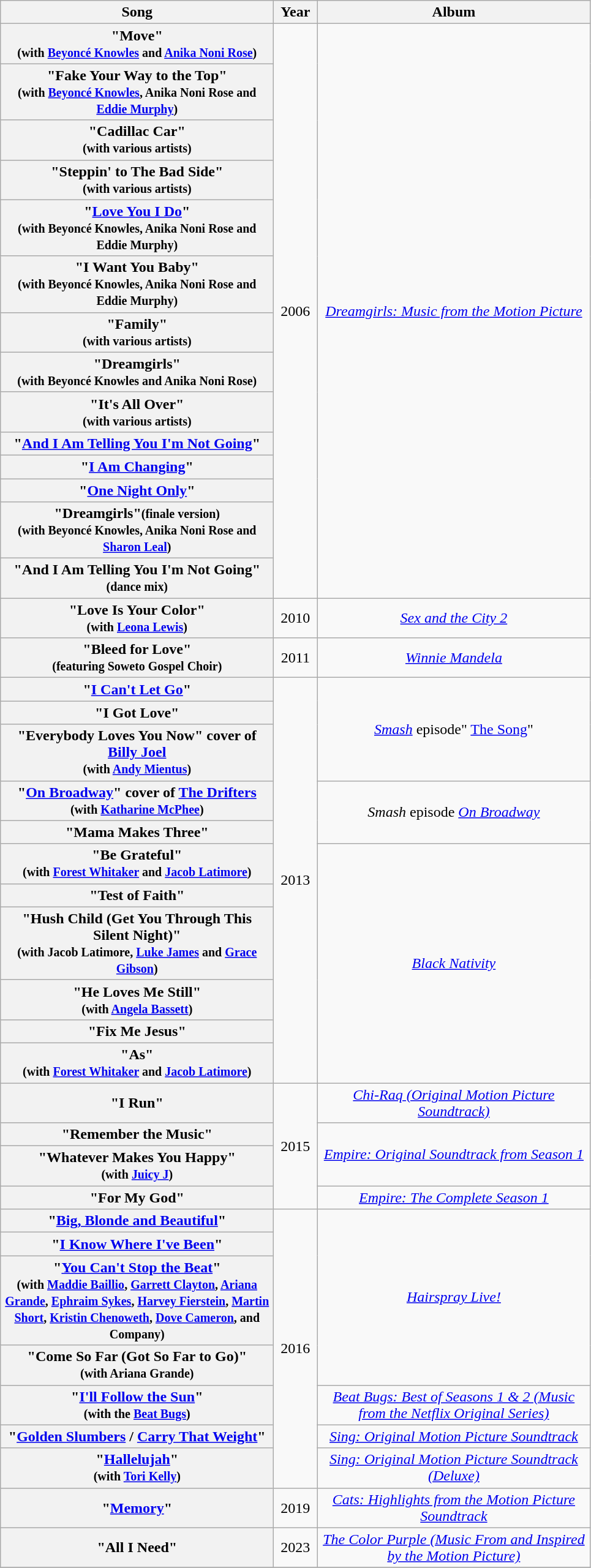<table class="wikitable plainrowheaders"  style="text-align:center;" border="1">
<tr>
<th width="290px">Song</th>
<th width="40px">Year</th>
<th width="290px">Album</th>
</tr>
<tr>
<th scope="row">"Move"<br><small>(with <a href='#'>Beyoncé Knowles</a> and <a href='#'>Anika Noni Rose</a>)</small></th>
<td rowspan="14">2006</td>
<td rowspan="14"><em><a href='#'>Dreamgirls: Music from the Motion Picture</a></em></td>
</tr>
<tr>
<th scope="row">"Fake Your Way to the Top"<br><small>(with <a href='#'>Beyoncé Knowles</a>, Anika Noni Rose and <a href='#'>Eddie Murphy</a>)</small></th>
</tr>
<tr>
<th scope="row">"Cadillac Car"<br><small>(with various artists)</small></th>
</tr>
<tr>
<th scope="row">"Steppin' to The Bad Side"<br><small>(with various artists)</small></th>
</tr>
<tr>
<th scope="row">"<a href='#'>Love You I Do</a>"<br><small>(with Beyoncé Knowles, Anika Noni Rose and Eddie Murphy)</small></th>
</tr>
<tr>
<th scope="row">"I Want You Baby"<br><small>(with Beyoncé Knowles, Anika Noni Rose and Eddie Murphy)</small></th>
</tr>
<tr>
<th scope="row">"Family"<br><small>(with various artists)</small></th>
</tr>
<tr>
<th scope="row">"Dreamgirls"<br><small>(with Beyoncé Knowles and Anika Noni Rose)</small></th>
</tr>
<tr>
<th scope="row">"It's All Over"<br><small>(with various artists)</small></th>
</tr>
<tr>
<th scope="row">"<a href='#'>And I Am Telling You I'm Not Going</a>"</th>
</tr>
<tr>
<th scope="row">"<a href='#'>I Am Changing</a>"</th>
</tr>
<tr>
<th scope="row">"<a href='#'>One Night Only</a>"</th>
</tr>
<tr>
<th scope="row">"Dreamgirls"<small>(finale version)</small><br><small>(with Beyoncé Knowles, Anika Noni Rose and <a href='#'>Sharon Leal</a>)</small></th>
</tr>
<tr>
<th scope="row">"And I Am Telling You I'm Not Going" <small>(dance mix)</small></th>
</tr>
<tr>
<th scope="row">"Love Is Your Color"<br><small>(with <a href='#'>Leona Lewis</a>)</small></th>
<td>2010</td>
<td><em><a href='#'>Sex and the City 2</a></em></td>
</tr>
<tr>
<th scope="row">"Bleed for Love"<br><small>(featuring Soweto Gospel Choir)</small></th>
<td>2011</td>
<td><em><a href='#'>Winnie Mandela</a></em></td>
</tr>
<tr>
<th scope="row">"<a href='#'>I Can't Let Go</a>"</th>
<td rowspan="11">2013</td>
<td rowspan="3"><em><a href='#'>Smash</a></em> episode" <a href='#'>The Song</a>"</td>
</tr>
<tr>
<th scope="row">"I Got Love"</th>
</tr>
<tr>
<th scope="row">"Everybody Loves You Now" cover of <a href='#'>Billy Joel</a><br><small>(with <a href='#'>Andy Mientus</a>)</small></th>
</tr>
<tr>
<th scope="row">"<a href='#'>On Broadway</a>" cover of <a href='#'>The Drifters</a><br><small>(with <a href='#'>Katharine McPhee</a>)</small></th>
<td rowspan="2"><em>Smash</em> episode <em><a href='#'>On Broadway</a></em></td>
</tr>
<tr>
<th scope="row">"Mama Makes Three"</th>
</tr>
<tr>
<th scope="row">"Be Grateful"<br><small>(with <a href='#'>Forest Whitaker</a> and <a href='#'>Jacob Latimore</a>)</small></th>
<td rowspan="6"><em><a href='#'>Black Nativity</a></em></td>
</tr>
<tr>
<th scope="row">"Test of Faith"</th>
</tr>
<tr>
<th scope="row">"Hush Child (Get You Through This Silent Night)"<br><small>(with Jacob Latimore, <a href='#'>Luke James</a> and <a href='#'>Grace Gibson</a>)</small></th>
</tr>
<tr>
<th scope="row">"He Loves Me Still"<br><small>(with <a href='#'>Angela Bassett</a>)</small></th>
</tr>
<tr>
<th scope="row">"Fix Me Jesus"</th>
</tr>
<tr>
<th scope="row">"As"<br><small>(with <a href='#'>Forest Whitaker</a> and <a href='#'>Jacob Latimore</a>)</small></th>
</tr>
<tr>
<th scope="row">"I Run"</th>
<td rowspan="4">2015</td>
<td><em><a href='#'>Chi-Raq (Original Motion Picture Soundtrack)</a></em></td>
</tr>
<tr>
<th scope="row">"Remember the Music"</th>
<td rowspan="2"><em><a href='#'>Empire: Original Soundtrack from Season 1</a></em></td>
</tr>
<tr>
<th scope="row">"Whatever Makes You Happy"<br><small>(with <a href='#'>Juicy J</a>)</small></th>
</tr>
<tr>
<th scope="row">"For My God"</th>
<td><em><a href='#'>Empire: The Complete Season 1</a></em></td>
</tr>
<tr>
<th scope="row">"<a href='#'>Big, Blonde and Beautiful</a>"</th>
<td rowspan="7">2016</td>
<td rowspan="4"><em><a href='#'>Hairspray Live!</a></em></td>
</tr>
<tr>
<th scope="row">"<a href='#'>I Know Where I've Been</a>"</th>
</tr>
<tr>
<th scope="row">"<a href='#'>You Can't Stop the Beat</a>"<br><small>(with <a href='#'>Maddie Baillio</a>, <a href='#'>Garrett Clayton</a>, <a href='#'>Ariana Grande</a>, <a href='#'>Ephraim Sykes</a>, <a href='#'>Harvey Fierstein</a>, <a href='#'>Martin Short</a>, <a href='#'>Kristin Chenoweth</a>, <a href='#'>Dove Cameron</a>, and Company)</small></th>
</tr>
<tr>
<th scope="row">"Come So Far (Got So Far to Go)"<br><small>(with Ariana Grande)</small></th>
</tr>
<tr>
<th scope="row">"<a href='#'>I'll Follow the Sun</a>"<br><small>(with the <a href='#'>Beat Bugs</a>)</small></th>
<td><em><a href='#'>Beat Bugs: Best of Seasons 1 & 2 (Music from the Netflix Original Series)</a></em></td>
</tr>
<tr>
<th scope="row">"<a href='#'>Golden Slumbers</a> / <a href='#'>Carry That Weight</a>"</th>
<td><em><a href='#'>Sing: Original Motion Picture Soundtrack</a></em></td>
</tr>
<tr>
<th scope="row">"<a href='#'>Hallelujah</a>"<br><small>(with <a href='#'>Tori Kelly</a>)</small></th>
<td><em><a href='#'>Sing: Original Motion Picture Soundtrack (Deluxe)</a></em></td>
</tr>
<tr>
<th scope="row">"<a href='#'>Memory</a>"</th>
<td>2019</td>
<td><em><a href='#'>Cats: Highlights from the Motion Picture Soundtrack</a></em></td>
</tr>
<tr>
<th scope="row">"All I Need"</th>
<td>2023</td>
<td><em><a href='#'>The Color Purple (Music From and Inspired by the Motion Picture)</a></em></td>
</tr>
<tr>
</tr>
</table>
